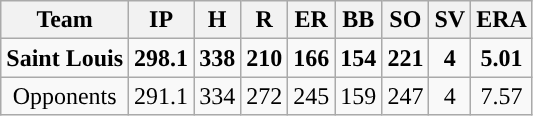<table class="wikitable sortable">
<tr>
<th>Team</th>
<th>IP</th>
<th>H</th>
<th>R</th>
<th>ER</th>
<th>BB</th>
<th>SO</th>
<th>SV</th>
<th>ERA</th>
</tr>
<tr style="text-align:center;">
<td><strong>Saint Louis</strong></td>
<td><strong>298.1</strong></td>
<td><strong>338</strong></td>
<td><strong>210</strong></td>
<td><strong>166</strong></td>
<td><strong>154</strong></td>
<td><strong>221</strong></td>
<td><strong>4</strong></td>
<td><strong>5.01</strong></td>
</tr>
<tr style="text-align:center;">
<td>Opponents</td>
<td>291.1</td>
<td>334</td>
<td>272</td>
<td>245</td>
<td>159</td>
<td>247</td>
<td>4</td>
<td>7.57</td>
</tr>
</table>
